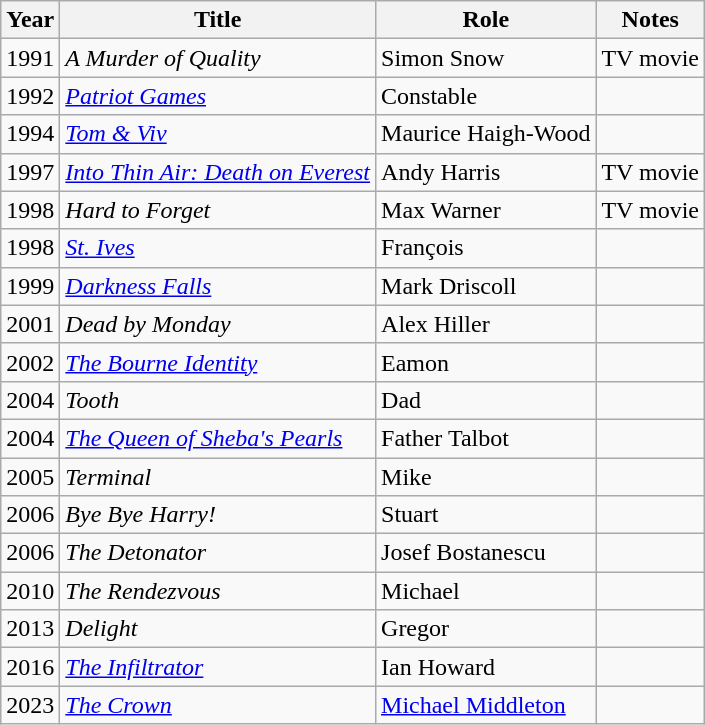<table class="wikitable">
<tr>
<th>Year</th>
<th>Title</th>
<th>Role</th>
<th>Notes</th>
</tr>
<tr>
<td>1991</td>
<td><em>A Murder of Quality</em></td>
<td>Simon Snow</td>
<td>TV movie</td>
</tr>
<tr>
<td>1992</td>
<td><em><a href='#'>Patriot Games</a></em></td>
<td>Constable</td>
<td></td>
</tr>
<tr>
<td>1994</td>
<td><em><a href='#'>Tom & Viv</a></em></td>
<td>Maurice Haigh-Wood</td>
<td></td>
</tr>
<tr>
<td>1997</td>
<td><em><a href='#'>Into Thin Air: Death on Everest</a></em></td>
<td>Andy Harris</td>
<td>TV movie</td>
</tr>
<tr>
<td>1998</td>
<td><em>Hard to Forget</em></td>
<td>Max Warner</td>
<td>TV movie</td>
</tr>
<tr>
<td>1998</td>
<td><em><a href='#'>St. Ives</a></em></td>
<td>François</td>
<td></td>
</tr>
<tr>
<td>1999</td>
<td><em><a href='#'>Darkness Falls</a></em></td>
<td>Mark Driscoll</td>
<td></td>
</tr>
<tr>
<td>2001</td>
<td><em>Dead by Monday</em></td>
<td>Alex Hiller</td>
<td></td>
</tr>
<tr>
<td>2002</td>
<td><em><a href='#'>The Bourne Identity</a></em></td>
<td>Eamon</td>
<td></td>
</tr>
<tr>
<td>2004</td>
<td><em>Tooth</em></td>
<td>Dad</td>
<td></td>
</tr>
<tr>
<td>2004</td>
<td><em><a href='#'>The Queen of Sheba's Pearls</a></em></td>
<td>Father Talbot</td>
<td></td>
</tr>
<tr>
<td>2005</td>
<td><em>Terminal</em></td>
<td>Mike</td>
<td></td>
</tr>
<tr>
<td>2006</td>
<td><em>Bye Bye Harry!</em></td>
<td>Stuart</td>
<td></td>
</tr>
<tr>
<td>2006</td>
<td><em>The Detonator</em></td>
<td>Josef Bostanescu</td>
<td></td>
</tr>
<tr>
<td>2010</td>
<td><em>The Rendezvous</em></td>
<td>Michael</td>
<td></td>
</tr>
<tr>
<td>2013</td>
<td><em>Delight</em></td>
<td>Gregor</td>
<td></td>
</tr>
<tr>
<td>2016</td>
<td><em><a href='#'>The Infiltrator</a></em></td>
<td>Ian Howard</td>
<td></td>
</tr>
<tr>
<td>2023</td>
<td><em><a href='#'>The Crown</a></em></td>
<td><a href='#'>Michael Middleton</a></td>
<td></td>
</tr>
</table>
